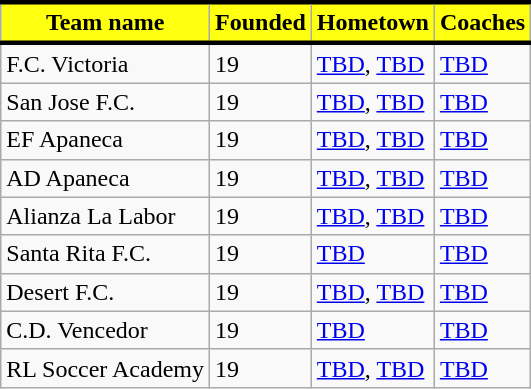<table class="wikitable">
<tr>
<th style="background:#FFFF10; color:black; border-top:black 3px solid; border-bottom:black 3px solid;">Team name</th>
<th style="background:#FFFF10; color:black; border-top:black 3px solid; border-bottom:black 3px solid;">Founded</th>
<th style="background:#FFFF10; color:black; border-top:black 3px solid; border-bottom:black 3px solid;">Hometown</th>
<th style="background:#FFFF10; color:black; border-top:black 3px solid; border-bottom:black 3px solid;">Coaches</th>
</tr>
<tr>
<td>F.C. Victoria</td>
<td>19</td>
<td> <a href='#'>TBD</a>, <a href='#'>TBD</a></td>
<td> <a href='#'>TBD</a></td>
</tr>
<tr>
<td>San Jose F.C.</td>
<td>19</td>
<td> <a href='#'>TBD</a>, <a href='#'>TBD</a></td>
<td> <a href='#'>TBD</a></td>
</tr>
<tr>
<td>EF Apaneca</td>
<td>19</td>
<td> <a href='#'>TBD</a>, <a href='#'>TBD</a></td>
<td> <a href='#'>TBD</a></td>
</tr>
<tr>
<td>AD Apaneca</td>
<td>19</td>
<td> <a href='#'>TBD</a>, <a href='#'>TBD</a></td>
<td> <a href='#'>TBD</a></td>
</tr>
<tr>
<td>Alianza La Labor</td>
<td>19</td>
<td> <a href='#'>TBD</a>, <a href='#'>TBD</a></td>
<td> <a href='#'>TBD</a></td>
</tr>
<tr>
<td>Santa Rita F.C.</td>
<td>19</td>
<td> <a href='#'>TBD</a></td>
<td> <a href='#'>TBD</a></td>
</tr>
<tr>
<td>Desert F.C.</td>
<td>19</td>
<td> <a href='#'>TBD</a>, <a href='#'>TBD</a></td>
<td> <a href='#'>TBD</a></td>
</tr>
<tr>
<td>C.D. Vencedor</td>
<td>19</td>
<td> <a href='#'>TBD</a></td>
<td> <a href='#'>TBD</a></td>
</tr>
<tr>
<td>RL Soccer Academy</td>
<td>19</td>
<td> <a href='#'>TBD</a>, <a href='#'>TBD</a></td>
<td> <a href='#'>TBD</a></td>
</tr>
</table>
